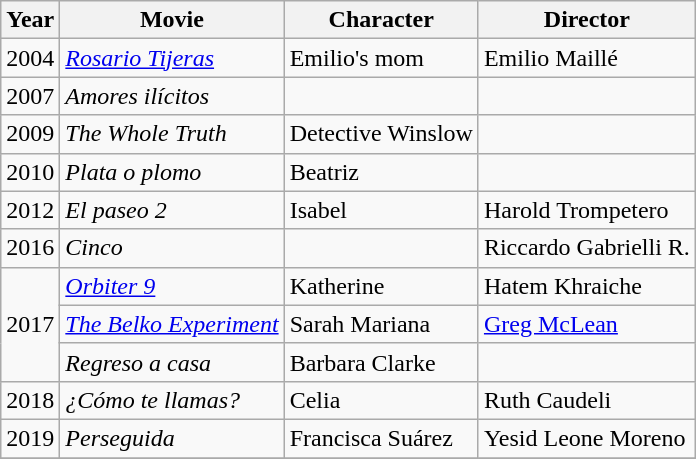<table class="wikitable">
<tr>
<th>Year</th>
<th>Movie</th>
<th>Character</th>
<th>Director</th>
</tr>
<tr>
<td>2004</td>
<td><em><a href='#'>Rosario Tijeras</a></em></td>
<td>Emilio's mom</td>
<td>Emilio Maillé</td>
</tr>
<tr>
<td>2007</td>
<td><em>Amores ilícitos</em></td>
<td></td>
<td></td>
</tr>
<tr>
<td>2009</td>
<td><em>The Whole Truth</em></td>
<td>Detective Winslow</td>
<td></td>
</tr>
<tr>
<td>2010</td>
<td><em>Plata o plomo</em></td>
<td>Beatriz</td>
<td></td>
</tr>
<tr>
<td>2012</td>
<td><em>El paseo 2</em></td>
<td>Isabel</td>
<td>Harold Trompetero</td>
</tr>
<tr>
<td>2016</td>
<td><em>Cinco</em></td>
<td></td>
<td>Riccardo Gabrielli R.</td>
</tr>
<tr>
<td rowspan="3">2017</td>
<td><em><a href='#'>Orbiter 9</a></em></td>
<td>Katherine</td>
<td>Hatem Khraiche</td>
</tr>
<tr>
<td><em><a href='#'>The Belko Experiment</a></em></td>
<td>Sarah Mariana</td>
<td><a href='#'>Greg McLean</a></td>
</tr>
<tr>
<td><em>Regreso a casa</em></td>
<td>Barbara Clarke</td>
<td></td>
</tr>
<tr>
<td>2018</td>
<td><em>¿Cómo te llamas?</em></td>
<td>Celia</td>
<td>Ruth Caudeli</td>
</tr>
<tr>
<td>2019</td>
<td><em>Perseguida</em></td>
<td>Francisca Suárez</td>
<td>Yesid Leone Moreno</td>
</tr>
<tr>
</tr>
</table>
